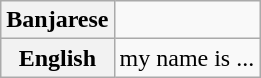<table class="wikitable">
<tr style="vertical-align: top;">
<th scope="row">Banjarese</th>
<td></td>
</tr>
<tr style="vertical-align: top;">
<th scope="row">English</th>
<td>my name is ...</td>
</tr>
</table>
